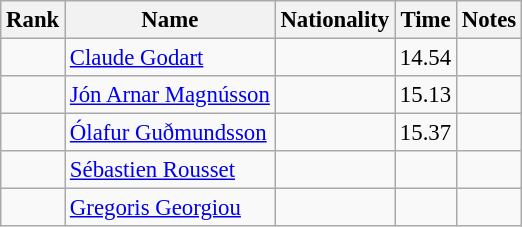<table class="wikitable sortable" style="text-align:center; font-size:95%">
<tr>
<th>Rank</th>
<th>Name</th>
<th>Nationality</th>
<th>Time</th>
<th>Notes</th>
</tr>
<tr>
<td></td>
<td align=left><a href='#'>Claude Godart</a></td>
<td align=left></td>
<td>14.54</td>
<td></td>
</tr>
<tr>
<td></td>
<td align=left><a href='#'>Jón Arnar Magnússon</a></td>
<td align=left></td>
<td>15.13</td>
<td></td>
</tr>
<tr>
<td></td>
<td align=left><a href='#'>Ólafur Guðmundsson</a></td>
<td align=left></td>
<td>15.37</td>
<td></td>
</tr>
<tr>
<td></td>
<td align=left><a href='#'>Sébastien Rousset</a></td>
<td align=left></td>
<td></td>
<td></td>
</tr>
<tr>
<td></td>
<td align=left><a href='#'>Gregoris Georgiou</a></td>
<td align=left></td>
<td></td>
<td></td>
</tr>
</table>
